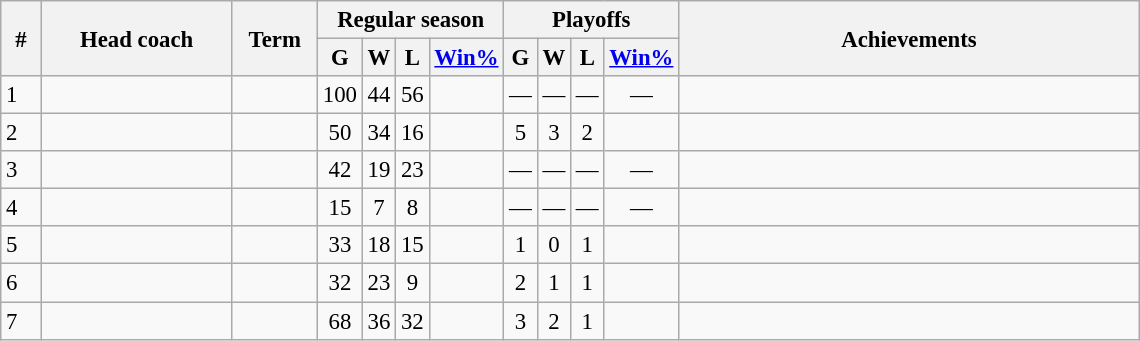<table class="wikitable sortable" style="font-size:95%; text-align:center">
<tr>
<th scope="col" style="width:20px" rowspan="2">#</th>
<th scope="col" style="width:120px" rowspan="2">Head coach</th>
<th scope="col" style="width:50px" rowspan="2">Term</th>
<th scope="col" style="width:80px" colspan="4">Regular season</th>
<th scope="col" style="width:80px" colspan="4">Playoffs</th>
<th scope="col" style="width:300px" rowspan="2">Achievements</th>
</tr>
<tr>
<th>G</th>
<th>W</th>
<th>L</th>
<th><a href='#'>Win%</a></th>
<th>G</th>
<th>W</th>
<th>L</th>
<th><a href='#'>Win%</a></th>
</tr>
<tr>
<td align=left>1</td>
<td align=left></td>
<td align=left></td>
<td>100</td>
<td>44</td>
<td>56</td>
<td></td>
<td>—</td>
<td>—</td>
<td>—</td>
<td>—</td>
<td align=left></td>
</tr>
<tr>
<td align=left>2</td>
<td align=left></td>
<td align=left></td>
<td>50</td>
<td>34</td>
<td>16</td>
<td></td>
<td>5</td>
<td>3</td>
<td>2</td>
<td></td>
<td align=left></td>
</tr>
<tr>
<td align=left>3</td>
<td align=left></td>
<td align=left></td>
<td>42</td>
<td>19</td>
<td>23</td>
<td></td>
<td>—</td>
<td>—</td>
<td>—</td>
<td>—</td>
<td align=left></td>
</tr>
<tr>
<td align=left>4</td>
<td align=left></td>
<td align=left></td>
<td>15</td>
<td>7</td>
<td>8</td>
<td></td>
<td>—</td>
<td>—</td>
<td>—</td>
<td>—</td>
<td align=left></td>
</tr>
<tr>
<td align=left>5</td>
<td align=left></td>
<td align=left></td>
<td>33</td>
<td>18</td>
<td>15</td>
<td></td>
<td>1</td>
<td>0</td>
<td>1</td>
<td></td>
<td align=left></td>
</tr>
<tr>
<td align=left>6</td>
<td align=left></td>
<td align=left></td>
<td>32</td>
<td>23</td>
<td>9</td>
<td></td>
<td>2</td>
<td>1</td>
<td>1</td>
<td></td>
<td align=left></td>
</tr>
<tr>
<td align=left>7</td>
<td align=left></td>
<td align=left></td>
<td>68</td>
<td>36</td>
<td>32</td>
<td></td>
<td>3</td>
<td>2</td>
<td>1</td>
<td></td>
<td align=left></td>
</tr>
</table>
